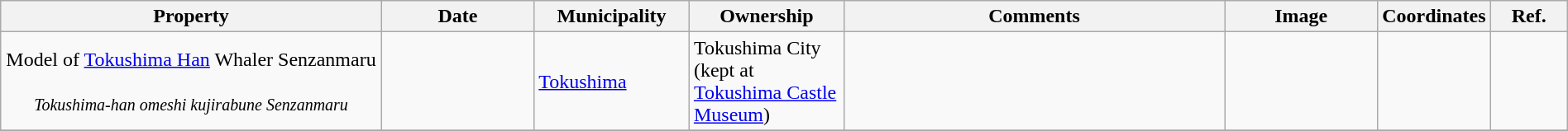<table class="wikitable sortable"  style="width:100%;">
<tr>
<th width="25%" align="left">Property</th>
<th width="10%" align="left">Date</th>
<th width="10%" align="left">Municipality</th>
<th width="10%" align="left">Ownership</th>
<th width="25%" align="left" class="unsortable">Comments</th>
<th width="10%" align="left" class="unsortable">Image</th>
<th width="5%" align="left" class="unsortable">Coordinates</th>
<th width="5%" align="left" class="unsortable">Ref.</th>
</tr>
<tr>
<td align="center">Model of <a href='#'>Tokushima Han</a> Whaler Senzanmaru<br><br><small><em>Tokushima-han omeshi kujirabune Senzanmaru</em></small></td>
<td></td>
<td><a href='#'>Tokushima</a></td>
<td>Tokushima City<br>(kept at <a href='#'>Tokushima Castle Museum</a>)</td>
<td></td>
<td></td>
<td></td>
<td></td>
</tr>
<tr>
</tr>
</table>
